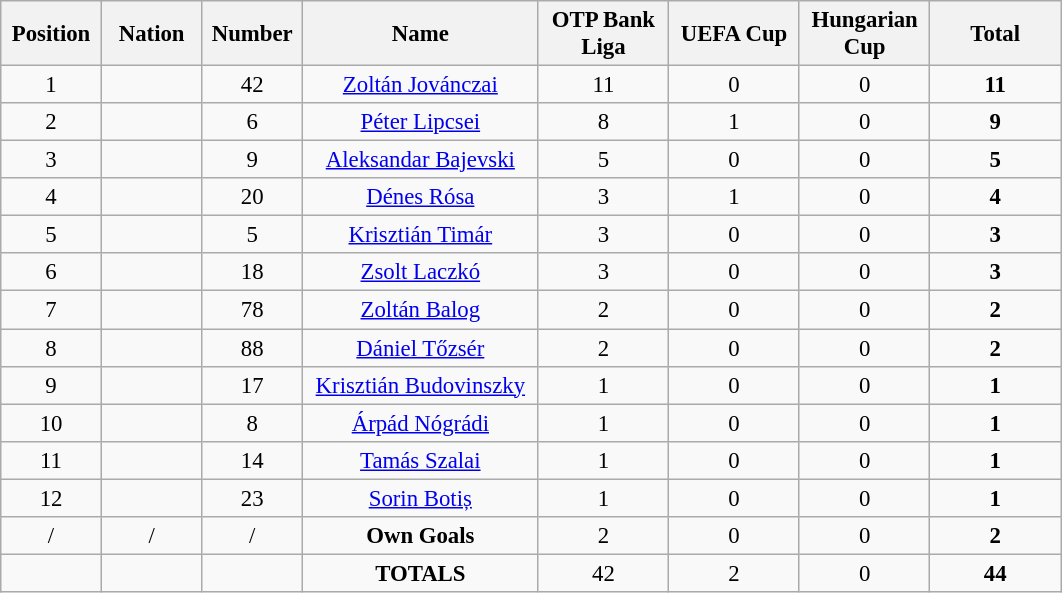<table class="wikitable" style="font-size: 95%; text-align: center;">
<tr>
<th width=60>Position</th>
<th width=60>Nation</th>
<th width=60>Number</th>
<th width=150>Name</th>
<th width=80>OTP Bank Liga</th>
<th width=80>UEFA Cup</th>
<th width=80>Hungarian Cup</th>
<th width=80>Total</th>
</tr>
<tr>
<td>1</td>
<td></td>
<td>42</td>
<td><a href='#'>Zoltán Jovánczai</a></td>
<td>11</td>
<td>0</td>
<td>0</td>
<td><strong>11</strong></td>
</tr>
<tr>
<td>2</td>
<td></td>
<td>6</td>
<td><a href='#'>Péter Lipcsei</a></td>
<td>8</td>
<td>1</td>
<td>0</td>
<td><strong>9</strong></td>
</tr>
<tr>
<td>3</td>
<td></td>
<td>9</td>
<td><a href='#'>Aleksandar Bajevski</a></td>
<td>5</td>
<td>0</td>
<td>0</td>
<td><strong>5</strong></td>
</tr>
<tr>
<td>4</td>
<td></td>
<td>20</td>
<td><a href='#'>Dénes Rósa</a></td>
<td>3</td>
<td>1</td>
<td>0</td>
<td><strong>4</strong></td>
</tr>
<tr>
<td>5</td>
<td></td>
<td>5</td>
<td><a href='#'>Krisztián Timár</a></td>
<td>3</td>
<td>0</td>
<td>0</td>
<td><strong>3</strong></td>
</tr>
<tr>
<td>6</td>
<td></td>
<td>18</td>
<td><a href='#'>Zsolt Laczkó</a></td>
<td>3</td>
<td>0</td>
<td>0</td>
<td><strong>3</strong></td>
</tr>
<tr>
<td>7</td>
<td></td>
<td>78</td>
<td><a href='#'>Zoltán Balog</a></td>
<td>2</td>
<td>0</td>
<td>0</td>
<td><strong>2</strong></td>
</tr>
<tr>
<td>8</td>
<td></td>
<td>88</td>
<td><a href='#'>Dániel Tőzsér</a></td>
<td>2</td>
<td>0</td>
<td>0</td>
<td><strong>2</strong></td>
</tr>
<tr>
<td>9</td>
<td></td>
<td>17</td>
<td><a href='#'>Krisztián Budovinszky</a></td>
<td>1</td>
<td>0</td>
<td>0</td>
<td><strong>1</strong></td>
</tr>
<tr>
<td>10</td>
<td></td>
<td>8</td>
<td><a href='#'>Árpád Nógrádi</a></td>
<td>1</td>
<td>0</td>
<td>0</td>
<td><strong>1</strong></td>
</tr>
<tr>
<td>11</td>
<td></td>
<td>14</td>
<td><a href='#'>Tamás Szalai</a></td>
<td>1</td>
<td>0</td>
<td>0</td>
<td><strong>1</strong></td>
</tr>
<tr>
<td>12</td>
<td></td>
<td>23</td>
<td><a href='#'>Sorin Botiș</a></td>
<td>1</td>
<td>0</td>
<td>0</td>
<td><strong>1</strong></td>
</tr>
<tr>
<td>/</td>
<td>/</td>
<td>/</td>
<td><strong>Own Goals</strong></td>
<td>2</td>
<td>0</td>
<td>0</td>
<td><strong>2</strong></td>
</tr>
<tr>
<td></td>
<td></td>
<td></td>
<td><strong>TOTALS</strong></td>
<td>42</td>
<td>2</td>
<td>0</td>
<td><strong>44</strong></td>
</tr>
</table>
